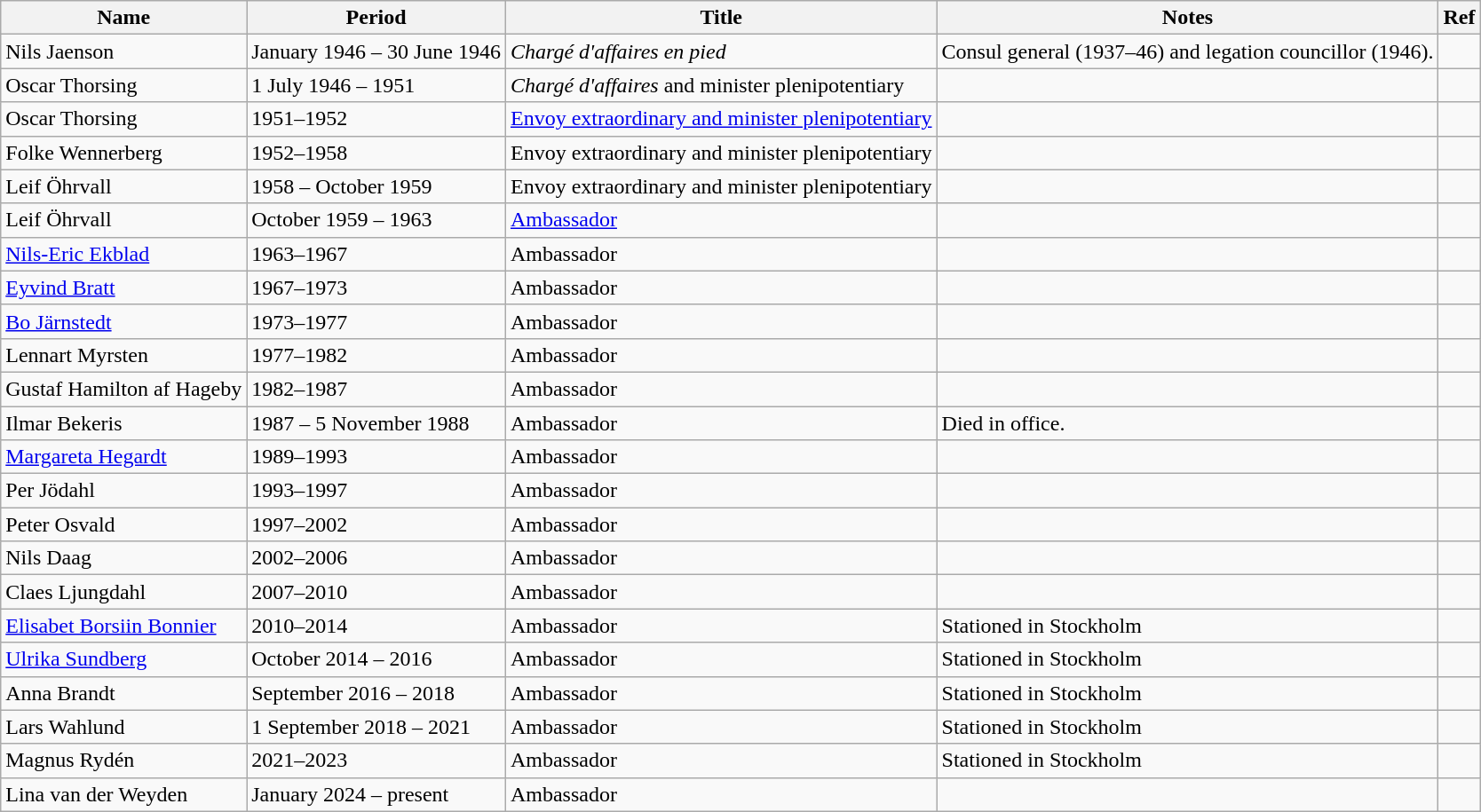<table class="wikitable">
<tr>
<th>Name</th>
<th>Period</th>
<th>Title</th>
<th>Notes</th>
<th>Ref</th>
</tr>
<tr>
<td>Nils Jaenson</td>
<td>January 1946 – 30 June 1946</td>
<td><em>Chargé d'affaires en pied</em></td>
<td>Consul general (1937–46) and legation councillor (1946).</td>
<td></td>
</tr>
<tr>
<td>Oscar Thorsing</td>
<td>1 July 1946 – 1951</td>
<td><em>Chargé d'affaires</em> and minister plenipotentiary</td>
<td></td>
<td></td>
</tr>
<tr>
<td>Oscar Thorsing</td>
<td>1951–1952</td>
<td><a href='#'>Envoy extraordinary and minister plenipotentiary</a></td>
<td></td>
<td></td>
</tr>
<tr>
<td>Folke Wennerberg</td>
<td>1952–1958</td>
<td>Envoy extraordinary and minister plenipotentiary</td>
<td></td>
<td></td>
</tr>
<tr>
<td>Leif Öhrvall</td>
<td>1958 – October 1959</td>
<td>Envoy extraordinary and minister plenipotentiary</td>
<td></td>
<td></td>
</tr>
<tr>
<td>Leif Öhrvall</td>
<td>October 1959 – 1963</td>
<td><a href='#'>Ambassador</a></td>
<td></td>
<td></td>
</tr>
<tr>
<td><a href='#'>Nils-Eric Ekblad</a></td>
<td>1963–1967</td>
<td>Ambassador</td>
<td></td>
<td></td>
</tr>
<tr>
<td><a href='#'>Eyvind Bratt</a></td>
<td>1967–1973</td>
<td>Ambassador</td>
<td></td>
<td></td>
</tr>
<tr>
<td><a href='#'>Bo Järnstedt</a></td>
<td>1973–1977</td>
<td>Ambassador</td>
<td></td>
<td></td>
</tr>
<tr>
<td>Lennart Myrsten</td>
<td>1977–1982</td>
<td>Ambassador</td>
<td></td>
<td></td>
</tr>
<tr>
<td>Gustaf Hamilton af Hageby</td>
<td>1982–1987</td>
<td>Ambassador</td>
<td></td>
<td></td>
</tr>
<tr>
<td>Ilmar Bekeris</td>
<td>1987 – 5 November 1988</td>
<td>Ambassador</td>
<td>Died in office.</td>
<td></td>
</tr>
<tr>
<td><a href='#'>Margareta Hegardt</a></td>
<td>1989–1993</td>
<td>Ambassador</td>
<td></td>
<td></td>
</tr>
<tr>
<td>Per Jödahl</td>
<td>1993–1997</td>
<td>Ambassador</td>
<td></td>
<td></td>
</tr>
<tr>
<td>Peter Osvald</td>
<td>1997–2002</td>
<td>Ambassador</td>
<td></td>
<td></td>
</tr>
<tr>
<td>Nils Daag</td>
<td>2002–2006</td>
<td>Ambassador</td>
<td></td>
<td></td>
</tr>
<tr>
<td>Claes Ljungdahl</td>
<td>2007–2010</td>
<td>Ambassador</td>
<td></td>
<td></td>
</tr>
<tr>
<td><a href='#'>Elisabet Borsiin Bonnier</a></td>
<td>2010–2014</td>
<td>Ambassador</td>
<td>Stationed in Stockholm</td>
<td></td>
</tr>
<tr>
<td><a href='#'>Ulrika Sundberg</a></td>
<td>October 2014 – 2016</td>
<td>Ambassador</td>
<td>Stationed in Stockholm</td>
<td></td>
</tr>
<tr>
<td>Anna Brandt</td>
<td>September 2016 – 2018</td>
<td>Ambassador</td>
<td>Stationed in Stockholm</td>
<td></td>
</tr>
<tr>
<td>Lars Wahlund</td>
<td>1 September 2018 – 2021</td>
<td>Ambassador</td>
<td>Stationed in Stockholm</td>
<td></td>
</tr>
<tr>
<td>Magnus Rydén</td>
<td>2021–2023</td>
<td>Ambassador</td>
<td>Stationed in Stockholm</td>
<td></td>
</tr>
<tr>
<td>Lina van der Weyden</td>
<td>January 2024 – present</td>
<td>Ambassador</td>
<td></td>
<td></td>
</tr>
</table>
